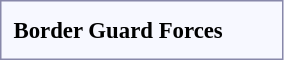<table style="border:1px solid #8888aa; background-color:#f7f8ff; padding:5px; font-size:95%; margin: 0px 12px 12px 0px;">
<tr style="text-align:center;">
<td rowspan=2><strong> Border Guard Forces</strong></td>
<td colspan=10 rowspan=2></td>
<td colspan=2></td>
<td colspan=2></td>
<td colspan=2></td>
<td colspan=2></td>
<td colspan=3></td>
<td colspan=3></td>
<td colspan=12></td>
</tr>
<tr style="text-align:center;">
<td colspan=2><br></td>
<td colspan=2><br></td>
<td colspan=2><br></td>
<td colspan=2><br></td>
<td colspan=3><br></td>
<td colspan=3><br></td>
<td colspan=12></td>
</tr>
</table>
